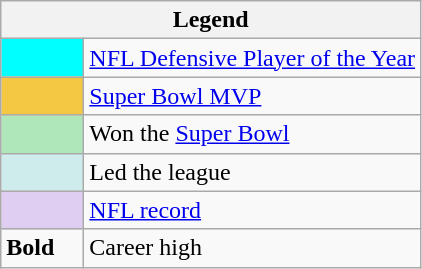<table class="wikitable mw-collapsible mw-collapsed">
<tr>
<th colspan="2">Legend</th>
</tr>
<tr>
<td style="background:#00ffff; width:3em;"></td>
<td><a href='#'>NFL Defensive Player of the Year</a></td>
</tr>
<tr>
<td style="background:#f4c842; width:3em;"></td>
<td><a href='#'>Super Bowl MVP</a></td>
</tr>
<tr>
<td style="background:#afe6ba; width:3em;"></td>
<td>Won the <a href='#'>Super Bowl</a></td>
</tr>
<tr>
<td style="background:#cfecec; width:3em;"></td>
<td>Led the league</td>
</tr>
<tr>
<td style="background:#e0cef2; width:3em;"></td>
<td><a href='#'>NFL record</a></td>
</tr>
<tr>
<td><strong>Bold</strong></td>
<td>Career high</td>
</tr>
</table>
